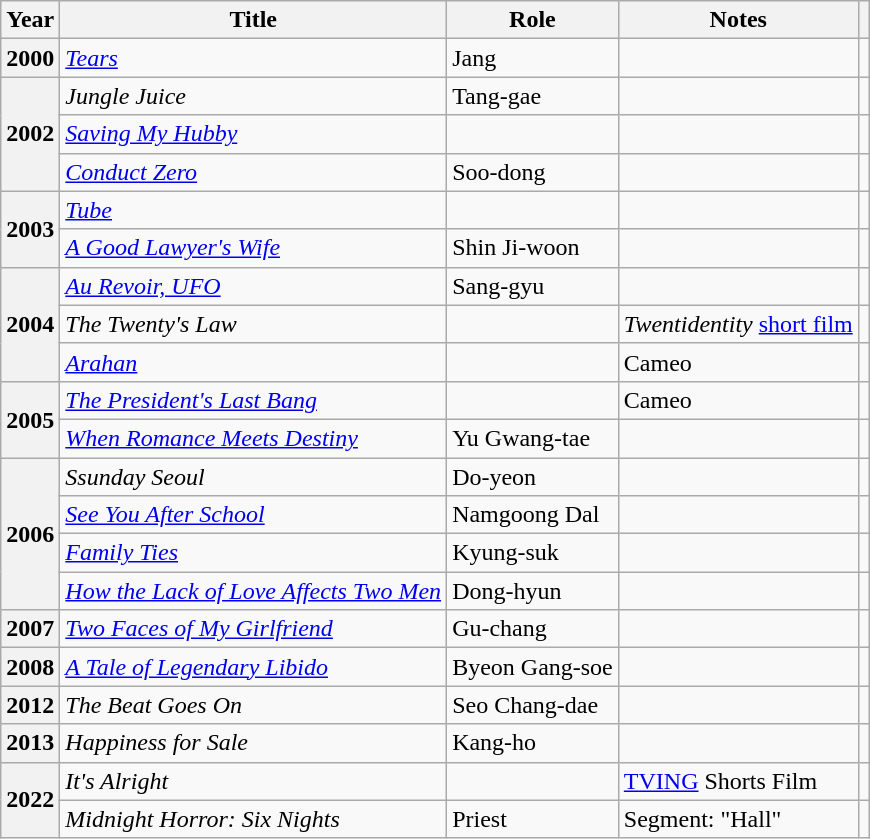<table class="wikitable plainrowheaders sortable">
<tr>
<th scope="col">Year</th>
<th scope="col">Title</th>
<th scope="col">Role</th>
<th scope="col" class="unsortable">Notes</th>
<th scope="col" class="unsortable"></th>
</tr>
<tr>
<th scope="row">2000</th>
<td><em><a href='#'>Tears</a></em></td>
<td>Jang</td>
<td></td>
<td></td>
</tr>
<tr>
<th scope="row" rowspan=3>2002</th>
<td><em>Jungle Juice</em></td>
<td>Tang-gae</td>
<td></td>
<td></td>
</tr>
<tr>
<td><em><a href='#'>Saving My Hubby</a></em></td>
<td></td>
<td></td>
<td></td>
</tr>
<tr>
<td><em><a href='#'>Conduct Zero</a></em></td>
<td>Soo-dong</td>
<td></td>
<td></td>
</tr>
<tr>
<th scope="row" rowspan=2>2003</th>
<td><em><a href='#'>Tube</a></em></td>
<td></td>
<td></td>
<td></td>
</tr>
<tr>
<td><em><a href='#'>A Good Lawyer's Wife</a></em></td>
<td>Shin Ji-woon</td>
<td></td>
<td></td>
</tr>
<tr>
<th scope="row" rowspan=3>2004</th>
<td><em><a href='#'>Au Revoir, UFO</a></em></td>
<td>Sang-gyu</td>
<td></td>
<td></td>
</tr>
<tr>
<td><em>The Twenty's Law</em></td>
<td></td>
<td><em>Twentidentity</em> <a href='#'>short film</a></td>
<td></td>
</tr>
<tr>
<td><em><a href='#'>Arahan</a></em></td>
<td></td>
<td>Cameo</td>
<td></td>
</tr>
<tr>
<th scope="row" rowspan=2>2005</th>
<td><em><a href='#'>The President's Last Bang</a></em></td>
<td></td>
<td>Cameo</td>
<td></td>
</tr>
<tr>
<td><em><a href='#'>When Romance Meets Destiny</a></em></td>
<td>Yu Gwang-tae</td>
<td></td>
<td></td>
</tr>
<tr>
<th scope="row" rowspan=4>2006</th>
<td><em>Ssunday Seoul</em></td>
<td>Do-yeon</td>
<td></td>
<td></td>
</tr>
<tr>
<td><em><a href='#'>See You After School</a></em></td>
<td>Namgoong Dal</td>
<td></td>
<td></td>
</tr>
<tr>
<td><em><a href='#'>Family Ties</a></em></td>
<td>Kyung-suk</td>
<td></td>
<td></td>
</tr>
<tr>
<td><em><a href='#'>How the Lack of Love Affects Two Men</a></em></td>
<td>Dong-hyun</td>
<td></td>
<td></td>
</tr>
<tr>
<th scope="row">2007</th>
<td><em><a href='#'>Two Faces of My Girlfriend</a></em></td>
<td>Gu-chang</td>
<td></td>
<td></td>
</tr>
<tr>
<th scope="row">2008</th>
<td><em><a href='#'>A Tale of Legendary Libido</a></em></td>
<td>Byeon Gang-soe</td>
<td></td>
<td></td>
</tr>
<tr>
<th scope="row">2012</th>
<td><em>The Beat Goes On</em></td>
<td>Seo Chang-dae</td>
<td></td>
<td></td>
</tr>
<tr>
<th scope="row">2013</th>
<td><em>Happiness for Sale</em></td>
<td>Kang-ho</td>
<td></td>
<td></td>
</tr>
<tr>
<th scope="row" rowspan=2>2022</th>
<td><em>It's Alright</em></td>
<td></td>
<td><a href='#'>TVING</a> Shorts Film</td>
<td style="text-align:center"></td>
</tr>
<tr>
<td><em>Midnight Horror: Six Nights</em></td>
<td>Priest</td>
<td>Segment: "Hall"</td>
<td style="text-align:center"></td>
</tr>
</table>
